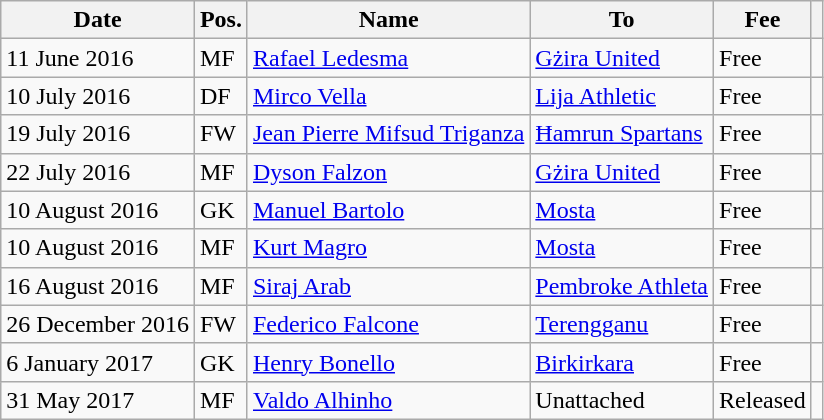<table class="wikitable">
<tr>
<th>Date</th>
<th>Pos.</th>
<th>Name</th>
<th>To</th>
<th>Fee</th>
<th></th>
</tr>
<tr>
<td>11 June 2016</td>
<td>MF</td>
<td> <a href='#'>Rafael Ledesma</a></td>
<td> <a href='#'>Gżira United</a></td>
<td>Free</td>
<td></td>
</tr>
<tr>
<td>10 July 2016</td>
<td>DF</td>
<td> <a href='#'>Mirco Vella</a></td>
<td> <a href='#'>Lija Athletic</a></td>
<td>Free</td>
<td></td>
</tr>
<tr>
<td>19 July 2016</td>
<td>FW</td>
<td> <a href='#'>Jean Pierre Mifsud Triganza</a></td>
<td> <a href='#'>Ħamrun Spartans</a></td>
<td>Free</td>
<td></td>
</tr>
<tr>
<td>22 July 2016</td>
<td>MF</td>
<td> <a href='#'>Dyson Falzon</a></td>
<td> <a href='#'>Gżira United</a></td>
<td>Free</td>
<td></td>
</tr>
<tr>
<td>10 August 2016</td>
<td>GK</td>
<td> <a href='#'>Manuel Bartolo</a></td>
<td> <a href='#'>Mosta</a></td>
<td>Free</td>
<td></td>
</tr>
<tr>
<td>10 August 2016</td>
<td>MF</td>
<td> <a href='#'>Kurt Magro</a></td>
<td> <a href='#'>Mosta</a></td>
<td>Free</td>
<td></td>
</tr>
<tr>
<td>16 August 2016</td>
<td>MF</td>
<td> <a href='#'>Siraj Arab</a></td>
<td> <a href='#'>Pembroke Athleta</a></td>
<td>Free</td>
<td></td>
</tr>
<tr>
<td>26 December 2016</td>
<td>FW</td>
<td> <a href='#'>Federico Falcone</a></td>
<td> <a href='#'>Terengganu</a></td>
<td>Free</td>
<td></td>
</tr>
<tr>
<td>6 January 2017</td>
<td>GK</td>
<td> <a href='#'>Henry Bonello</a></td>
<td> <a href='#'>Birkirkara</a></td>
<td>Free</td>
<td></td>
</tr>
<tr>
<td>31 May 2017</td>
<td>MF</td>
<td> <a href='#'>Valdo Alhinho</a></td>
<td>Unattached</td>
<td>Released</td>
<td></td>
</tr>
</table>
